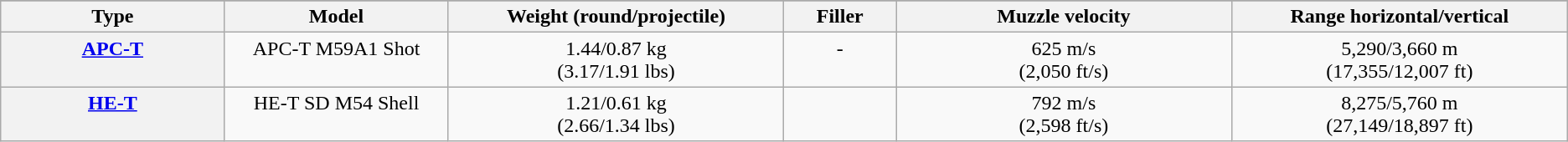<table class="wikitable">
<tr style="vertical-align:top; text-align:center; ">
</tr>
<tr style="vertical-align:top; text-align:center">
<th width="10%">Type</th>
<th width="10%">Model</th>
<th width="15%">Weight (round/projectile)</th>
<th width="5%">Filler</th>
<th width="15%">Muzzle velocity</th>
<th width="15%">Range horizontal/vertical</th>
</tr>
<tr style="vertical-align:top; text-align:center;">
<th><a href='#'>APC-T</a></th>
<td>APC-T M59A1 Shot</td>
<td>1.44/0.87 kg<br>(3.17/1.91 lbs)</td>
<td>-</td>
<td>625 m/s<br>(2,050 ft/s)</td>
<td>5,290/3,660 m<br>(17,355/12,007 ft)</td>
</tr>
<tr style="vertical-align:top; text-align:center;">
<th><a href='#'>HE-T</a></th>
<td>HE-T SD M54 Shell</td>
<td>1.21/0.61 kg<br>(2.66/1.34 lbs)</td>
<td></td>
<td>792 m/s<br>(2,598 ft/s)</td>
<td>8,275/5,760 m<br>(27,149/18,897 ft)</td>
</tr>
</table>
